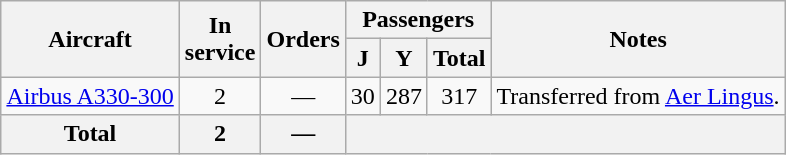<table class="wikitable" style="margin:1em auto; border-collapse:collapse; text-align:center">
<tr>
<th rowspan="2">Aircraft</th>
<th rowspan="2">In<br>service</th>
<th rowspan="2">Orders</th>
<th colspan="3">Passengers</th>
<th rowspan="2">Notes</th>
</tr>
<tr>
<th>J</th>
<th><abbr>Y</abbr></th>
<th>Total</th>
</tr>
<tr>
<td><a href='#'>Airbus A330-300</a></td>
<td>2</td>
<td>—</td>
<td>30</td>
<td>287</td>
<td>317</td>
<td>Transferred from <a href='#'>Aer Lingus</a>.</td>
</tr>
<tr>
<th>Total</th>
<th>2</th>
<th>—</th>
<th colspan="4"></th>
</tr>
</table>
